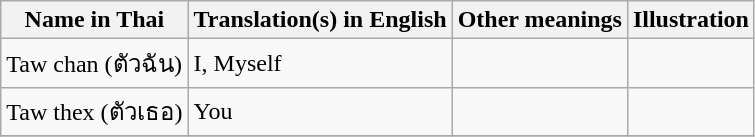<table class="wikitable">
<tr>
<th>Name in Thai</th>
<th>Translation(s) in English</th>
<th>Other meanings</th>
<th>Illustration</th>
</tr>
<tr>
<td>Taw chan (ตัวฉัน)</td>
<td>I, Myself</td>
<td></td>
<td></td>
</tr>
<tr>
<td>Taw thex (ตัวเธอ)</td>
<td>You</td>
<td></td>
<td></td>
</tr>
<tr>
</tr>
</table>
